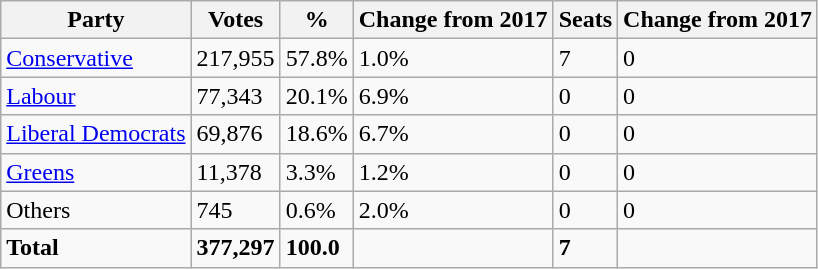<table class="wikitable">
<tr>
<th>Party</th>
<th>Votes</th>
<th>%</th>
<th>Change from 2017</th>
<th>Seats</th>
<th>Change from 2017</th>
</tr>
<tr>
<td><a href='#'>Conservative</a></td>
<td>217,955</td>
<td>57.8%</td>
<td>1.0%</td>
<td>7</td>
<td>0</td>
</tr>
<tr>
<td><a href='#'>Labour</a></td>
<td>77,343</td>
<td>20.1%</td>
<td>6.9%</td>
<td>0</td>
<td>0</td>
</tr>
<tr>
<td><a href='#'>Liberal Democrats</a></td>
<td>69,876</td>
<td>18.6%</td>
<td>6.7%</td>
<td>0</td>
<td>0</td>
</tr>
<tr>
<td><a href='#'>Greens</a></td>
<td>11,378</td>
<td>3.3%</td>
<td>1.2%</td>
<td>0</td>
<td>0</td>
</tr>
<tr>
<td>Others</td>
<td>745</td>
<td>0.6%</td>
<td>2.0%</td>
<td>0</td>
<td>0</td>
</tr>
<tr>
<td><strong>Total</strong></td>
<td><strong>377,297</strong></td>
<td><strong>100.0</strong></td>
<td></td>
<td><strong>7</strong></td>
<td></td>
</tr>
</table>
